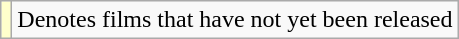<table class="wikitable">
<tr>
<td style="background:#FFFFCC;"></td>
<td>Denotes films that have not yet been released</td>
</tr>
</table>
